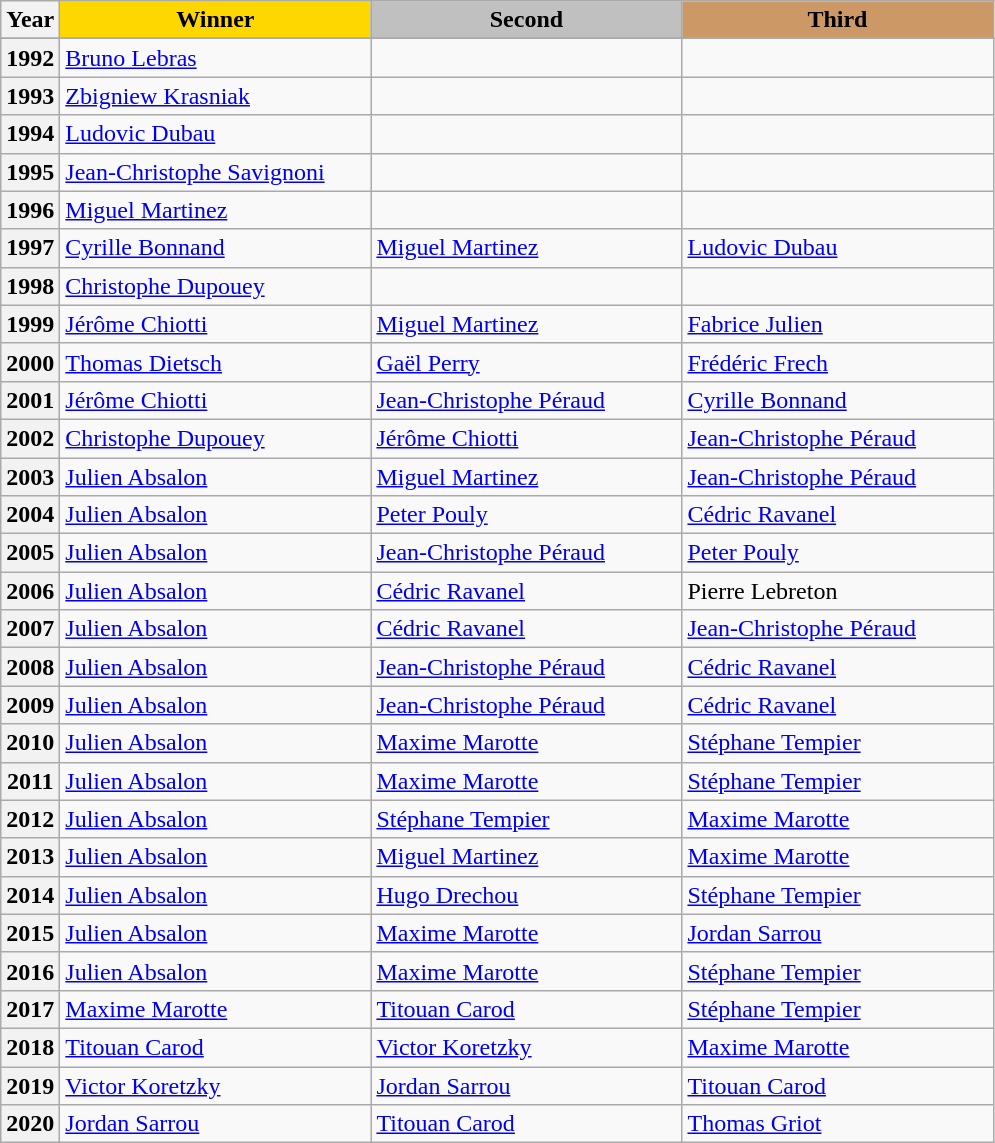<table class="wikitable sortable">
<tr>
<th>Year</th>
<th scope=col colspan=1 style="width:200px; background: gold;">Winner</th>
<th scope=col colspan=1 style="width:200px; background: silver;">Second</th>
<th scope=col colspan=1 style="width:200px; background: #cc9966;">Third</th>
</tr>
<tr>
</tr>
<tr>
<th>1992</th>
<td><a href='#'>Bruno Lebras</a></td>
<td></td>
<td></td>
</tr>
<tr>
<th>1993</th>
<td><a href='#'>Zbigniew Krasniak</a></td>
<td></td>
<td></td>
</tr>
<tr>
<th>1994</th>
<td><a href='#'>Ludovic Dubau</a></td>
<td></td>
<td></td>
</tr>
<tr>
<th>1995</th>
<td><a href='#'>Jean-Christophe Savignoni</a></td>
<td></td>
<td></td>
</tr>
<tr>
<th>1996</th>
<td><a href='#'>Miguel Martinez</a></td>
<td></td>
<td></td>
</tr>
<tr>
<th>1997</th>
<td><a href='#'>Cyrille Bonnand</a></td>
<td><a href='#'>Miguel Martinez</a></td>
<td><a href='#'>Ludovic Dubau</a></td>
</tr>
<tr>
<th>1998</th>
<td><a href='#'>Christophe Dupouey</a></td>
<td></td>
<td></td>
</tr>
<tr>
<th>1999</th>
<td><a href='#'>Jérôme Chiotti</a></td>
<td><a href='#'>Miguel Martinez</a></td>
<td><a href='#'>Fabrice Julien</a></td>
</tr>
<tr>
<th>2000</th>
<td><a href='#'>Thomas Dietsch</a></td>
<td><a href='#'>Gaël Perry</a></td>
<td><a href='#'>Frédéric Frech</a></td>
</tr>
<tr>
<th>2001</th>
<td><a href='#'>Jérôme Chiotti</a></td>
<td><a href='#'>Jean-Christophe Péraud</a></td>
<td><a href='#'>Cyrille Bonnand</a></td>
</tr>
<tr>
<th>2002</th>
<td><a href='#'>Christophe Dupouey</a></td>
<td><a href='#'>Jérôme Chiotti</a></td>
<td><a href='#'>Jean-Christophe Péraud</a></td>
</tr>
<tr>
<th>2003</th>
<td><a href='#'>Julien Absalon</a></td>
<td><a href='#'>Miguel Martinez</a></td>
<td><a href='#'>Jean-Christophe Péraud</a></td>
</tr>
<tr>
<th>2004</th>
<td><a href='#'>Julien Absalon</a></td>
<td><a href='#'>Peter Pouly</a></td>
<td><a href='#'>Cédric Ravanel</a></td>
</tr>
<tr>
<th>2005</th>
<td><a href='#'>Julien Absalon</a></td>
<td><a href='#'>Jean-Christophe Péraud</a></td>
<td><a href='#'>Peter Pouly</a></td>
</tr>
<tr>
<th>2006</th>
<td><a href='#'>Julien Absalon</a></td>
<td><a href='#'>Cédric Ravanel</a></td>
<td>Pierre Lebreton</td>
</tr>
<tr>
<th>2007</th>
<td><a href='#'>Julien Absalon</a></td>
<td><a href='#'>Cédric Ravanel</a></td>
<td><a href='#'>Jean-Christophe Péraud</a></td>
</tr>
<tr>
<th>2008</th>
<td><a href='#'>Julien Absalon</a></td>
<td><a href='#'>Jean-Christophe Péraud</a></td>
<td><a href='#'>Cédric Ravanel</a></td>
</tr>
<tr>
<th>2009</th>
<td><a href='#'>Julien Absalon</a></td>
<td><a href='#'>Jean-Christophe Péraud</a></td>
<td><a href='#'>Cédric Ravanel</a></td>
</tr>
<tr>
<th>2010</th>
<td><a href='#'>Julien Absalon</a></td>
<td><a href='#'>Maxime Marotte</a></td>
<td><a href='#'>Stéphane Tempier</a></td>
</tr>
<tr>
<th>2011</th>
<td><a href='#'>Julien Absalon</a></td>
<td><a href='#'>Maxime Marotte</a></td>
<td><a href='#'>Stéphane Tempier</a></td>
</tr>
<tr>
<th>2012</th>
<td><a href='#'>Julien Absalon</a></td>
<td><a href='#'>Stéphane Tempier</a></td>
<td><a href='#'>Maxime Marotte</a></td>
</tr>
<tr>
<th>2013</th>
<td><a href='#'>Julien Absalon</a></td>
<td><a href='#'>Miguel Martinez</a></td>
<td><a href='#'>Maxime Marotte</a></td>
</tr>
<tr>
<th>2014</th>
<td><a href='#'>Julien Absalon</a></td>
<td><a href='#'>Hugo Drechou</a></td>
<td><a href='#'>Stéphane Tempier</a></td>
</tr>
<tr>
<th>2015</th>
<td><a href='#'>Julien Absalon</a></td>
<td><a href='#'>Maxime Marotte</a></td>
<td><a href='#'>Jordan Sarrou</a></td>
</tr>
<tr>
<th>2016</th>
<td><a href='#'>Julien Absalon</a></td>
<td><a href='#'>Maxime Marotte</a></td>
<td><a href='#'>Stéphane Tempier</a></td>
</tr>
<tr>
<th>2017</th>
<td><a href='#'>Maxime Marotte</a></td>
<td><a href='#'>Titouan Carod</a></td>
<td><a href='#'>Stéphane Tempier</a></td>
</tr>
<tr>
<th>2018</th>
<td><a href='#'>Titouan Carod</a></td>
<td><a href='#'>Victor Koretzky</a></td>
<td><a href='#'>Maxime Marotte</a></td>
</tr>
<tr>
<th>2019</th>
<td><a href='#'>Victor Koretzky</a></td>
<td><a href='#'>Jordan Sarrou</a></td>
<td><a href='#'>Titouan Carod</a></td>
</tr>
<tr>
<th>2020</th>
<td><a href='#'>Jordan Sarrou</a></td>
<td><a href='#'>Titouan Carod</a></td>
<td><a href='#'>Thomas Griot</a></td>
</tr>
</table>
